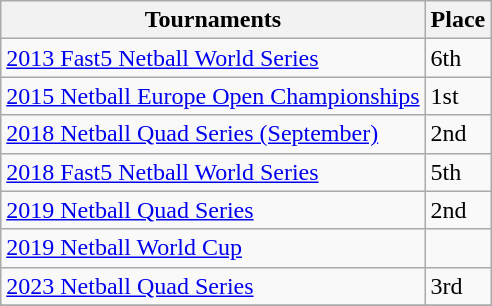<table class="wikitable collapsible">
<tr>
<th>Tournaments</th>
<th>Place</th>
</tr>
<tr>
<td><a href='#'>2013 Fast5 Netball World Series</a></td>
<td>6th</td>
</tr>
<tr>
<td><a href='#'>2015 Netball Europe Open Championships</a></td>
<td>1st</td>
</tr>
<tr>
<td><a href='#'>2018 Netball Quad Series (September)</a></td>
<td>2nd</td>
</tr>
<tr>
<td><a href='#'>2018 Fast5 Netball World Series</a></td>
<td>5th</td>
</tr>
<tr>
<td><a href='#'>2019 Netball Quad Series</a></td>
<td>2nd</td>
</tr>
<tr>
<td><a href='#'>2019 Netball World Cup</a></td>
<td></td>
</tr>
<tr>
<td><a href='#'>2023 Netball Quad Series</a></td>
<td>3rd</td>
</tr>
<tr>
</tr>
</table>
